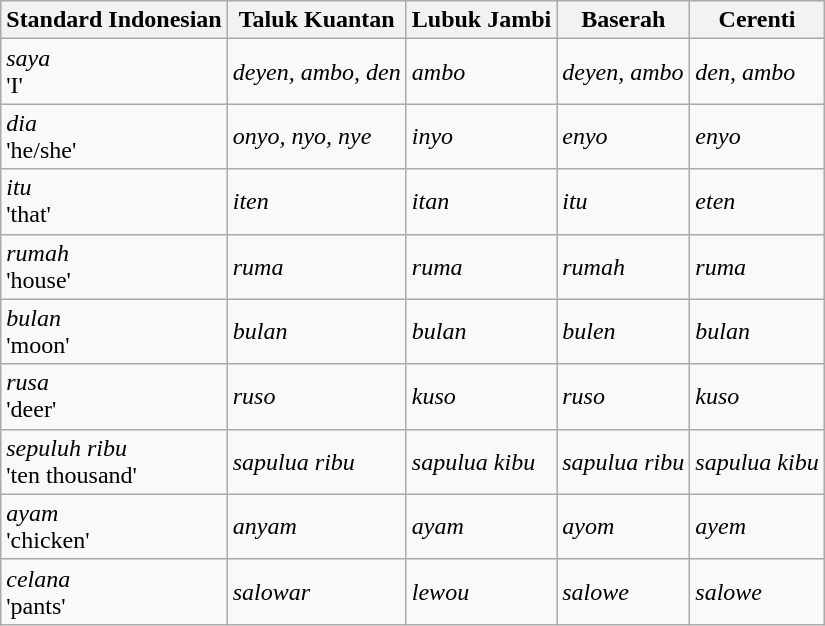<table class="wikitable">
<tr>
<th>Standard Indonesian</th>
<th>Taluk Kuantan</th>
<th>Lubuk Jambi</th>
<th>Baserah</th>
<th>Cerenti</th>
</tr>
<tr>
<td><em>saya</em><br>'I'</td>
<td><em>deyen, ambo, den</em></td>
<td><em>ambo</em></td>
<td><em>deyen, ambo</em></td>
<td><em>den, ambo</em></td>
</tr>
<tr>
<td><em>dia</em><br>'he/she'</td>
<td><em>onyo, nyo, nye</em></td>
<td><em>inyo</em></td>
<td><em>enyo</em></td>
<td><em>enyo</em></td>
</tr>
<tr>
<td><em>itu</em><br>'that'</td>
<td><em>iten</em></td>
<td><em>itan</em></td>
<td><em>itu</em></td>
<td><em>eten</em></td>
</tr>
<tr>
<td><em>rumah</em><br>'house'</td>
<td><em>ruma</em></td>
<td><em>ruma</em></td>
<td><em>rumah</em></td>
<td><em>ruma</em></td>
</tr>
<tr>
<td><em>bulan</em><br>'moon'</td>
<td><em>bulan</em></td>
<td><em>bulan</em></td>
<td><em>bulen</em></td>
<td><em>bulan</em></td>
</tr>
<tr>
<td><em>rusa</em><br>'deer'</td>
<td><em>ruso</em></td>
<td><em>kuso</em></td>
<td><em>ruso</em></td>
<td><em>kuso</em></td>
</tr>
<tr>
<td><em>sepuluh ribu</em><br>'ten thousand'</td>
<td><em>sapulua ribu</em></td>
<td><em>sapulua kibu</em></td>
<td><em>sapulua ribu</em></td>
<td><em>sapulua kibu</em></td>
</tr>
<tr>
<td><em>ayam</em><br>'chicken'</td>
<td><em>anyam</em></td>
<td><em>ayam</em></td>
<td><em>ayom</em></td>
<td><em>ayem</em></td>
</tr>
<tr>
<td><em>celana</em><br>'pants'</td>
<td><em>salowar</em></td>
<td><em>lewou</em></td>
<td><em>salowe</em></td>
<td><em>salowe</em></td>
</tr>
</table>
